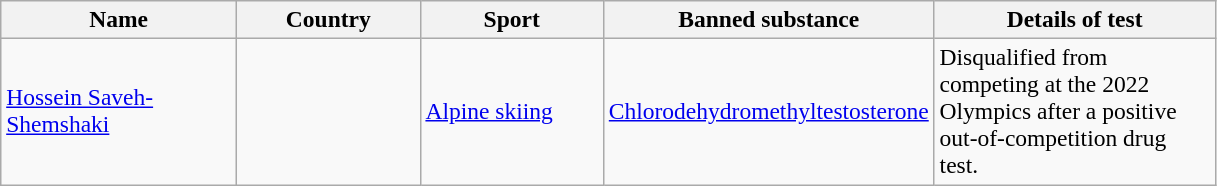<table class="wikitable sortable"  style="font-size:98%; font-size:98%;">
<tr>
<th style="width:150px;">Name</th>
<th style="width:115px;">Country</th>
<th style="width:115px;">Sport</th>
<th style="width:180px;">Banned substance</th>
<th style="width:180px;">Details of test</th>
</tr>
<tr>
<td><a href='#'>Hossein Saveh-Shemshaki</a></td>
<td></td>
<td><a href='#'>Alpine skiing</a></td>
<td><a href='#'>Chlorodehydromethyltestosterone</a></td>
<td>Disqualified from competing at the 2022 Olympics after a positive out-of-competition drug test.</td>
</tr>
</table>
